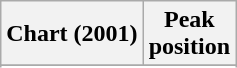<table class="wikitable sortable">
<tr>
<th align="left">Chart (2001)</th>
<th align="center">Peak<br>position</th>
</tr>
<tr>
</tr>
<tr>
</tr>
</table>
